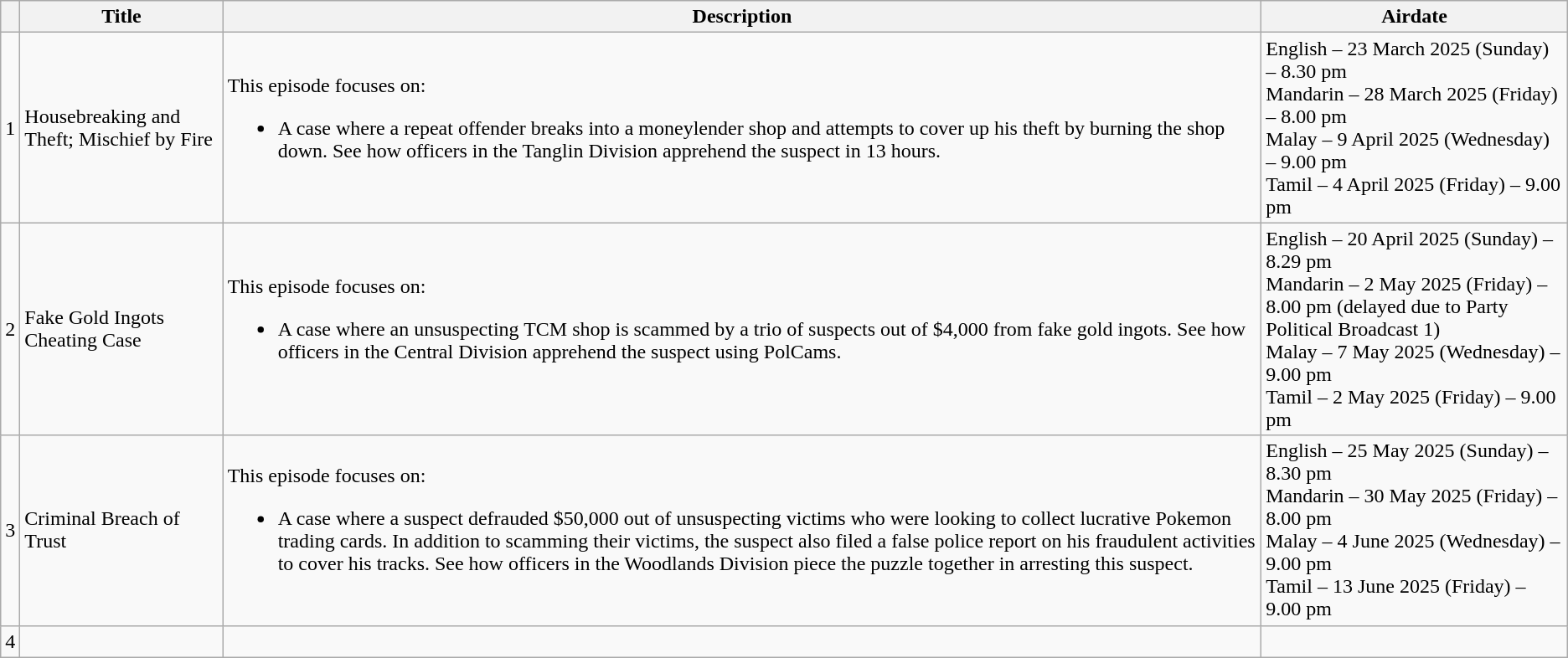<table class="wikitable">
<tr>
<th></th>
<th>Title</th>
<th>Description</th>
<th>Airdate</th>
</tr>
<tr>
<td>1</td>
<td>Housebreaking and Theft; Mischief by Fire</td>
<td>This episode focuses on:<br><ul><li>A case where a repeat offender breaks into a moneylender shop and attempts to cover up his theft by burning the shop down. See how officers in the Tanglin Division apprehend the suspect in 13 hours.</li></ul></td>
<td>English – 23 March 2025 (Sunday) – 8.30 pm<br>Mandarin – 28 March 2025 (Friday) – 8.00 pm <br>Malay – 9 April 2025 (Wednesday) – 9.00 pm <br>Tamil – 4 April 2025 (Friday) – 9.00 pm</td>
</tr>
<tr>
<td>2</td>
<td>Fake Gold Ingots Cheating Case</td>
<td>This episode focuses on:<br><ul><li>A case where an unsuspecting TCM shop is scammed by a trio of suspects out of $4,000 from fake gold ingots. See how officers in the Central Division apprehend the suspect using PolCams.</li></ul></td>
<td>English – 20 April 2025 (Sunday) – 8.29 pm<br>Mandarin – 2 May 2025 (Friday) – 8.00 pm (delayed due to Party Political Broadcast 1)<br>Malay – 7 May 2025 (Wednesday) – 9.00 pm <br>Tamil – 2 May 2025 (Friday) – 9.00 pm</td>
</tr>
<tr>
<td>3</td>
<td>Criminal Breach of Trust</td>
<td>This episode focuses on:<br><ul><li>A case where a suspect defrauded $50,000 out of unsuspecting victims who were looking to collect lucrative Pokemon trading cards. In addition to scamming their victims, the suspect also filed a false police report on his fraudulent activities to cover his tracks. See how officers in the Woodlands Division piece the puzzle together in arresting this suspect.</li></ul></td>
<td>English – 25 May 2025 (Sunday) – 8.30 pm<br>Mandarin – 30 May 2025 (Friday) – 8.00 pm <br>Malay – 4 June 2025 (Wednesday) – 9.00 pm <br>Tamil – 13 June 2025 (Friday) – 9.00 pm</td>
</tr>
<tr>
<td>4</td>
<td></td>
<td></td>
<td></td>
</tr>
</table>
